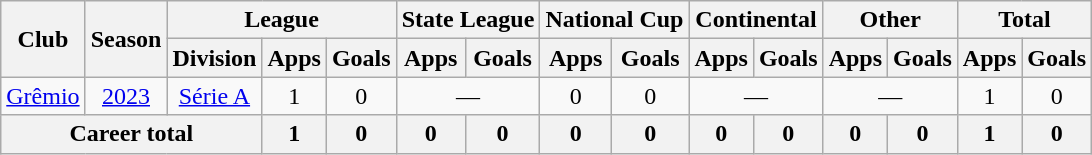<table class="wikitable" style="text-align:center">
<tr>
<th rowspan="2">Club</th>
<th rowspan="2">Season</th>
<th colspan="3">League</th>
<th colspan="2">State League</th>
<th colspan="2">National Cup</th>
<th colspan="2">Continental</th>
<th colspan="2">Other</th>
<th colspan="2">Total</th>
</tr>
<tr>
<th>Division</th>
<th>Apps</th>
<th>Goals</th>
<th>Apps</th>
<th>Goals</th>
<th>Apps</th>
<th>Goals</th>
<th>Apps</th>
<th>Goals</th>
<th>Apps</th>
<th>Goals</th>
<th>Apps</th>
<th>Goals</th>
</tr>
<tr>
<td><a href='#'>Grêmio</a></td>
<td><a href='#'>2023</a></td>
<td><a href='#'>Série A</a></td>
<td>1</td>
<td>0</td>
<td colspan="2">—</td>
<td>0</td>
<td>0</td>
<td colspan="2">—</td>
<td colspan="2">—</td>
<td>1</td>
<td>0</td>
</tr>
<tr>
<th colspan="3">Career total</th>
<th>1</th>
<th>0</th>
<th>0</th>
<th>0</th>
<th>0</th>
<th>0</th>
<th>0</th>
<th>0</th>
<th>0</th>
<th>0</th>
<th>1</th>
<th>0</th>
</tr>
</table>
